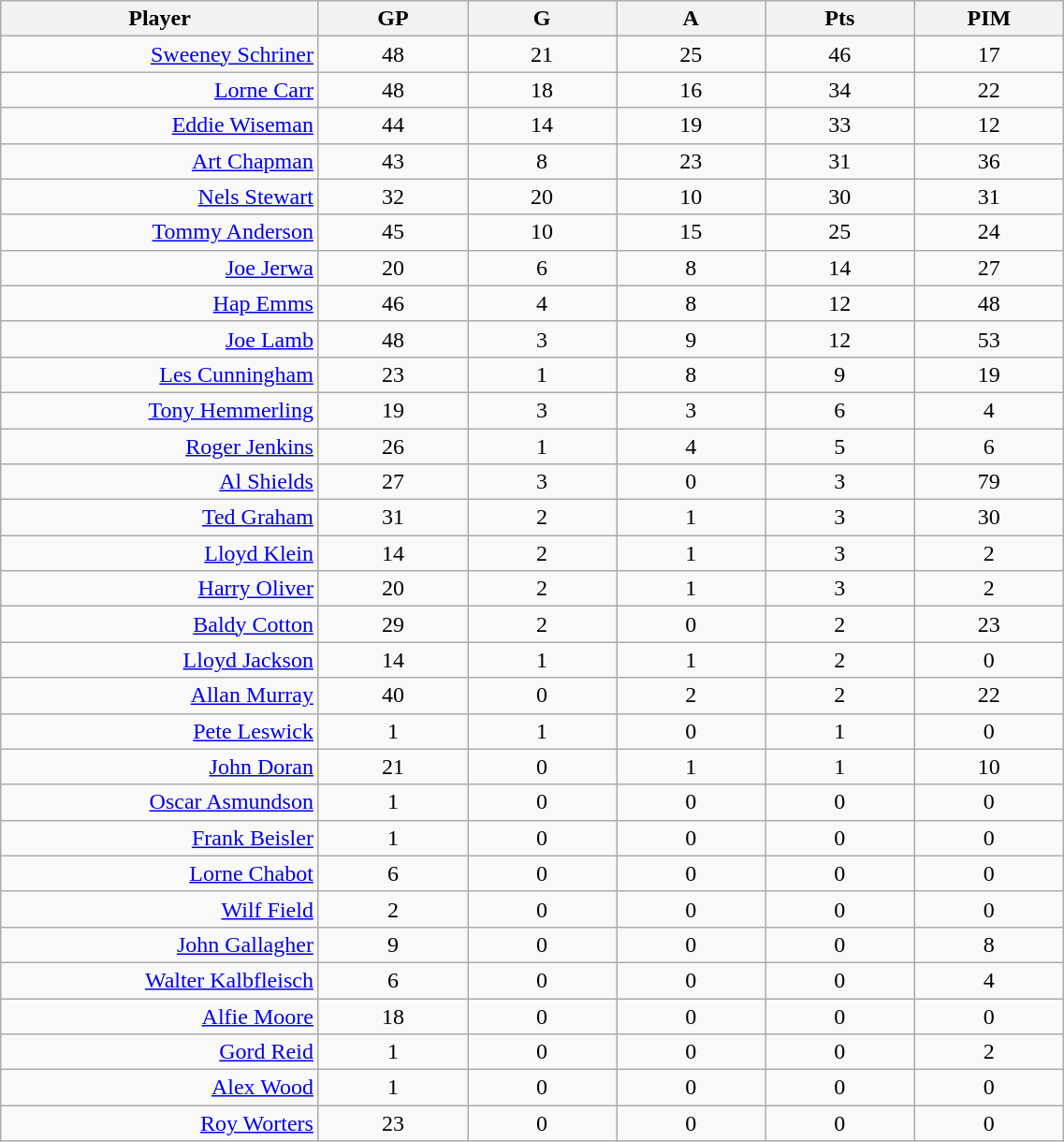<table class="wikitable sortable" width="60%">
<tr ALIGN="center">
<th bgcolor="#DDDDFF" width="10%">Player</th>
<th bgcolor="#DDDDFF" width="5%">GP</th>
<th bgcolor="#DDDDFF" width="5%">G</th>
<th bgcolor="#DDDDFF" width="5%">A</th>
<th bgcolor="#DDDDFF" width="5%">Pts</th>
<th bgcolor="#DDDDFF" width="5%">PIM</th>
</tr>
<tr align="center">
<td align="right"><a href='#'>Sweeney Schriner</a></td>
<td>48</td>
<td>21</td>
<td>25</td>
<td>46</td>
<td>17</td>
</tr>
<tr align="center">
<td align="right"><a href='#'>Lorne Carr</a></td>
<td>48</td>
<td>18</td>
<td>16</td>
<td>34</td>
<td>22</td>
</tr>
<tr align="center">
<td align="right"><a href='#'>Eddie Wiseman</a></td>
<td>44</td>
<td>14</td>
<td>19</td>
<td>33</td>
<td>12</td>
</tr>
<tr align="center">
<td align="right"><a href='#'>Art Chapman</a></td>
<td>43</td>
<td>8</td>
<td>23</td>
<td>31</td>
<td>36</td>
</tr>
<tr align="center">
<td align="right"><a href='#'>Nels Stewart</a></td>
<td>32</td>
<td>20</td>
<td>10</td>
<td>30</td>
<td>31</td>
</tr>
<tr align="center">
<td align="right"><a href='#'>Tommy Anderson</a></td>
<td>45</td>
<td>10</td>
<td>15</td>
<td>25</td>
<td>24</td>
</tr>
<tr align="center">
<td align="right"><a href='#'>Joe Jerwa</a></td>
<td>20</td>
<td>6</td>
<td>8</td>
<td>14</td>
<td>27</td>
</tr>
<tr align="center">
<td align="right"><a href='#'>Hap Emms</a></td>
<td>46</td>
<td>4</td>
<td>8</td>
<td>12</td>
<td>48</td>
</tr>
<tr align="center">
<td align="right"><a href='#'>Joe Lamb</a></td>
<td>48</td>
<td>3</td>
<td>9</td>
<td>12</td>
<td>53</td>
</tr>
<tr align="center">
<td align="right"><a href='#'>Les Cunningham</a></td>
<td>23</td>
<td>1</td>
<td>8</td>
<td>9</td>
<td>19</td>
</tr>
<tr align="center">
<td align="right"><a href='#'>Tony Hemmerling</a></td>
<td>19</td>
<td>3</td>
<td>3</td>
<td>6</td>
<td>4</td>
</tr>
<tr align="center">
<td align="right"><a href='#'>Roger Jenkins</a></td>
<td>26</td>
<td>1</td>
<td>4</td>
<td>5</td>
<td>6</td>
</tr>
<tr align="center">
<td align="right"><a href='#'>Al Shields</a></td>
<td>27</td>
<td>3</td>
<td>0</td>
<td>3</td>
<td>79</td>
</tr>
<tr align="center">
<td align="right"><a href='#'>Ted Graham</a></td>
<td>31</td>
<td>2</td>
<td>1</td>
<td>3</td>
<td>30</td>
</tr>
<tr align="center">
<td align="right"><a href='#'>Lloyd Klein</a></td>
<td>14</td>
<td>2</td>
<td>1</td>
<td>3</td>
<td>2</td>
</tr>
<tr align="center">
<td align="right"><a href='#'>Harry Oliver</a></td>
<td>20</td>
<td>2</td>
<td>1</td>
<td>3</td>
<td>2</td>
</tr>
<tr align="center">
<td align="right"><a href='#'>Baldy Cotton</a></td>
<td>29</td>
<td>2</td>
<td>0</td>
<td>2</td>
<td>23</td>
</tr>
<tr align="center">
<td align="right"><a href='#'>Lloyd Jackson</a></td>
<td>14</td>
<td>1</td>
<td>1</td>
<td>2</td>
<td>0</td>
</tr>
<tr align="center">
<td align="right"><a href='#'>Allan Murray</a></td>
<td>40</td>
<td>0</td>
<td>2</td>
<td>2</td>
<td>22</td>
</tr>
<tr align="center">
<td align="right"><a href='#'>Pete Leswick</a></td>
<td>1</td>
<td>1</td>
<td>0</td>
<td>1</td>
<td>0</td>
</tr>
<tr align="center">
<td align="right"><a href='#'>John Doran</a></td>
<td>21</td>
<td>0</td>
<td>1</td>
<td>1</td>
<td>10</td>
</tr>
<tr align="center">
<td align="right"><a href='#'>Oscar Asmundson</a></td>
<td>1</td>
<td>0</td>
<td>0</td>
<td>0</td>
<td>0</td>
</tr>
<tr align="center">
<td align="right"><a href='#'>Frank Beisler</a></td>
<td>1</td>
<td>0</td>
<td>0</td>
<td>0</td>
<td>0</td>
</tr>
<tr align="center">
<td align="right"><a href='#'>Lorne Chabot</a></td>
<td>6</td>
<td>0</td>
<td>0</td>
<td>0</td>
<td>0</td>
</tr>
<tr align="center">
<td align="right"><a href='#'>Wilf Field</a></td>
<td>2</td>
<td>0</td>
<td>0</td>
<td>0</td>
<td>0</td>
</tr>
<tr align="center">
<td align="right"><a href='#'>John Gallagher</a></td>
<td>9</td>
<td>0</td>
<td>0</td>
<td>0</td>
<td>8</td>
</tr>
<tr align="center">
<td align="right"><a href='#'>Walter Kalbfleisch</a></td>
<td>6</td>
<td>0</td>
<td>0</td>
<td>0</td>
<td>4</td>
</tr>
<tr align="center">
<td align="right"><a href='#'>Alfie Moore</a></td>
<td>18</td>
<td>0</td>
<td>0</td>
<td>0</td>
<td>0</td>
</tr>
<tr align="center">
<td align="right"><a href='#'>Gord Reid</a></td>
<td>1</td>
<td>0</td>
<td>0</td>
<td>0</td>
<td>2</td>
</tr>
<tr align="center">
<td align="right"><a href='#'>Alex Wood</a></td>
<td>1</td>
<td>0</td>
<td>0</td>
<td>0</td>
<td>0</td>
</tr>
<tr align="center">
<td align="right"><a href='#'>Roy Worters</a></td>
<td>23</td>
<td>0</td>
<td>0</td>
<td>0</td>
<td>0</td>
</tr>
</table>
